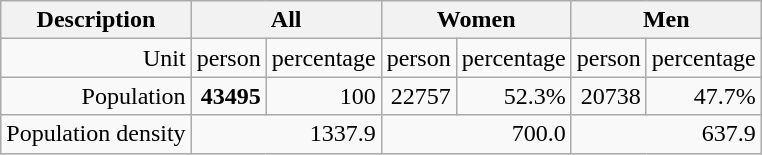<table class="wikitable" style="text-align:right;">
<tr>
<th>Description</th>
<th colspan=2>All</th>
<th colspan=2>Women</th>
<th colspan=2>Men</th>
</tr>
<tr>
<td>Unit</td>
<td>person</td>
<td>percentage</td>
<td>person</td>
<td>percentage</td>
<td>person</td>
<td>percentage</td>
</tr>
<tr ->
<td>Population</td>
<td><strong>43495</strong></td>
<td>100</td>
<td>22757</td>
<td>52.3%</td>
<td>20738</td>
<td>47.7%</td>
</tr>
<tr ->
<td>Population density</td>
<td colspan=2>1337.9</td>
<td colspan=2>700.0</td>
<td colspan=2>637.9</td>
</tr>
</table>
